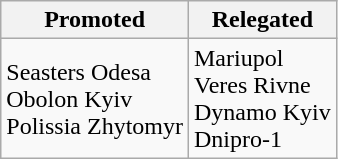<table class="wikitable">
<tr>
<th>Promoted</th>
<th>Relegated</th>
</tr>
<tr>
<td>Seasters Odesa<br>Obolon Kyiv<br>Polissia Zhytomyr</td>
<td>Mariupol<br>Veres Rivne<br>Dynamo Kyiv <br>Dnipro-1 </td>
</tr>
</table>
